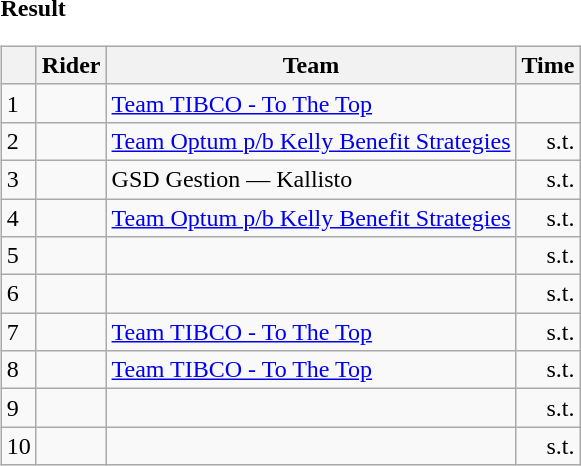<table>
<tr>
<td><strong>Result</strong><br><table class="wikitable">
<tr>
<th></th>
<th>Rider</th>
<th>Team</th>
<th>Time</th>
</tr>
<tr>
<td>1</td>
<td></td>
<td><a href='#'>Team TIBCO - To The Top</a></td>
<td align="right"></td>
</tr>
<tr>
<td>2</td>
<td></td>
<td><a href='#'>Team Optum p/b Kelly Benefit Strategies</a></td>
<td align="right">s.t.</td>
</tr>
<tr>
<td>3</td>
<td></td>
<td>GSD Gestion — Kallisto</td>
<td align="right">s.t.</td>
</tr>
<tr>
<td>4</td>
<td></td>
<td><a href='#'>Team Optum p/b Kelly Benefit Strategies</a></td>
<td align="right">s.t.</td>
</tr>
<tr>
<td>5</td>
<td></td>
<td></td>
<td align="right">s.t.</td>
</tr>
<tr>
<td>6</td>
<td></td>
<td></td>
<td align="right">s.t.</td>
</tr>
<tr>
<td>7</td>
<td></td>
<td><a href='#'>Team TIBCO - To The Top</a></td>
<td align="right">s.t.</td>
</tr>
<tr>
<td>8</td>
<td></td>
<td><a href='#'>Team TIBCO - To The Top</a></td>
<td align="right">s.t.</td>
</tr>
<tr>
<td>9</td>
<td></td>
<td></td>
<td align="right">s.t.</td>
</tr>
<tr>
<td>10</td>
<td></td>
<td></td>
<td align="right">s.t.</td>
</tr>
</table>
</td>
</tr>
</table>
